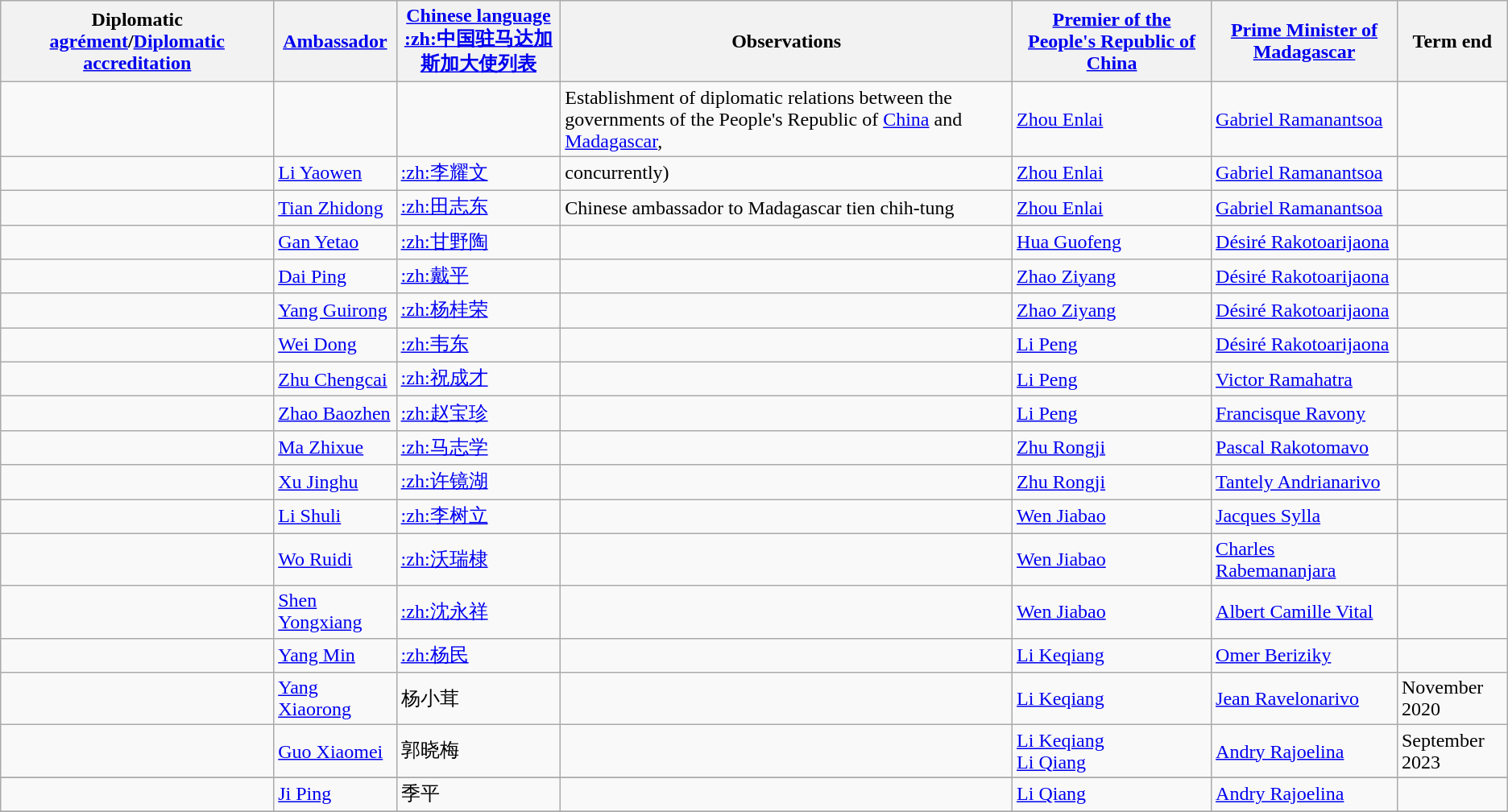<table class="wikitable sortable">
<tr>
<th>Diplomatic <a href='#'>agrément</a>/<a href='#'>Diplomatic accreditation</a></th>
<th><a href='#'>Ambassador</a></th>
<th><a href='#'>Chinese language</a><br><a href='#'>:zh:中国驻马达加斯加大使列表</a></th>
<th>Observations</th>
<th><a href='#'>Premier of the People's Republic of China</a></th>
<th><a href='#'>Prime Minister of Madagascar</a></th>
<th>Term end</th>
</tr>
<tr>
<td></td>
<td></td>
<td></td>
<td>Establishment of diplomatic relations between the governments of the People's Republic of <a href='#'>China</a> and <a href='#'>Madagascar</a>,</td>
<td><a href='#'>Zhou Enlai</a></td>
<td><a href='#'>Gabriel Ramanantsoa</a></td>
<td></td>
</tr>
<tr>
<td></td>
<td><a href='#'>Li Yaowen</a></td>
<td><a href='#'>:zh:李耀文</a></td>
<td>concurrently) </td>
<td><a href='#'>Zhou Enlai</a></td>
<td><a href='#'>Gabriel Ramanantsoa</a></td>
<td></td>
</tr>
<tr>
<td></td>
<td><a href='#'>Tian Zhidong</a></td>
<td><a href='#'>:zh:田志东</a></td>
<td>Chinese ambassador to Madagascar tien chih-tung</td>
<td><a href='#'>Zhou Enlai</a></td>
<td><a href='#'>Gabriel Ramanantsoa</a></td>
<td></td>
</tr>
<tr>
<td></td>
<td><a href='#'>Gan Yetao</a></td>
<td><a href='#'>:zh:甘野陶</a></td>
<td></td>
<td><a href='#'>Hua Guofeng</a></td>
<td><a href='#'>Désiré Rakotoarijaona</a></td>
<td></td>
</tr>
<tr>
<td></td>
<td><a href='#'>Dai Ping</a></td>
<td><a href='#'>:zh:戴平</a></td>
<td></td>
<td><a href='#'>Zhao Ziyang</a></td>
<td><a href='#'>Désiré Rakotoarijaona</a></td>
<td></td>
</tr>
<tr>
<td></td>
<td><a href='#'>Yang Guirong</a></td>
<td><a href='#'>:zh:杨桂荣</a></td>
<td></td>
<td><a href='#'>Zhao Ziyang</a></td>
<td><a href='#'>Désiré Rakotoarijaona</a></td>
<td></td>
</tr>
<tr>
<td></td>
<td><a href='#'>Wei Dong</a></td>
<td><a href='#'>:zh:韦东</a></td>
<td></td>
<td><a href='#'>Li Peng</a></td>
<td><a href='#'>Désiré Rakotoarijaona</a></td>
<td></td>
</tr>
<tr>
<td></td>
<td><a href='#'>Zhu Chengcai</a></td>
<td><a href='#'>:zh:祝成才</a></td>
<td></td>
<td><a href='#'>Li Peng</a></td>
<td><a href='#'>Victor Ramahatra</a></td>
<td></td>
</tr>
<tr>
<td></td>
<td><a href='#'>Zhao Baozhen</a></td>
<td><a href='#'>:zh:赵宝珍</a></td>
<td></td>
<td><a href='#'>Li Peng</a></td>
<td><a href='#'>Francisque Ravony</a></td>
<td></td>
</tr>
<tr>
<td></td>
<td><a href='#'>Ma Zhixue</a></td>
<td><a href='#'>:zh:马志学</a></td>
<td></td>
<td><a href='#'>Zhu Rongji</a></td>
<td><a href='#'>Pascal Rakotomavo</a></td>
<td></td>
</tr>
<tr>
<td></td>
<td><a href='#'>Xu Jinghu</a></td>
<td><a href='#'>:zh:许镜湖</a></td>
<td></td>
<td><a href='#'>Zhu Rongji</a></td>
<td><a href='#'>Tantely Andrianarivo</a></td>
<td></td>
</tr>
<tr>
<td></td>
<td><a href='#'>Li Shuli</a></td>
<td><a href='#'>:zh:李树立</a></td>
<td></td>
<td><a href='#'>Wen Jiabao</a></td>
<td><a href='#'>Jacques Sylla</a></td>
<td></td>
</tr>
<tr>
<td></td>
<td><a href='#'>Wo Ruidi</a></td>
<td><a href='#'>:zh:沃瑞棣</a></td>
<td></td>
<td><a href='#'>Wen Jiabao</a></td>
<td><a href='#'>Charles Rabemananjara</a></td>
<td></td>
</tr>
<tr>
<td></td>
<td><a href='#'>Shen Yongxiang</a></td>
<td><a href='#'>:zh:沈永祥</a></td>
<td></td>
<td><a href='#'>Wen Jiabao</a></td>
<td><a href='#'>Albert Camille Vital</a></td>
<td></td>
</tr>
<tr>
<td></td>
<td><a href='#'>Yang Min</a></td>
<td><a href='#'>:zh:杨民</a></td>
<td></td>
<td><a href='#'>Li Keqiang</a></td>
<td><a href='#'>Omer Beriziky</a></td>
<td></td>
</tr>
<tr>
<td></td>
<td><a href='#'>Yang Xiaorong</a></td>
<td>杨小茸</td>
<td></td>
<td><a href='#'>Li Keqiang</a></td>
<td><a href='#'>Jean Ravelonarivo</a></td>
<td>November 2020</td>
</tr>
<tr>
<td></td>
<td><a href='#'>Guo Xiaomei</a></td>
<td>郭晓梅</td>
<td></td>
<td><a href='#'>Li Keqiang</a><br><a href='#'>Li Qiang</a></td>
<td><a href='#'>Andry Rajoelina</a></td>
<td>September 2023</td>
</tr>
<tr>
</tr>
<tr>
<td></td>
<td><a href='#'>Ji Ping</a></td>
<td>季平</td>
<td></td>
<td><a href='#'>Li Qiang</a></td>
<td><a href='#'>Andry Rajoelina</a></td>
<td></td>
</tr>
<tr>
</tr>
</table>
